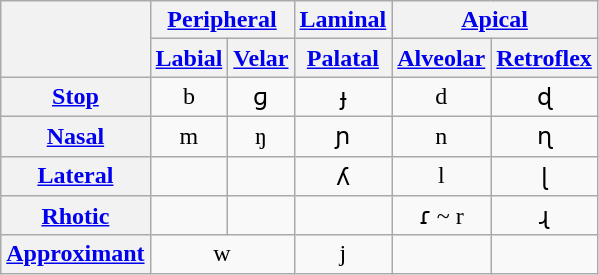<table class="IPA wikitable" style="text-align:center">
<tr>
<th rowspan="2"></th>
<th colspan="2"><a href='#'>Peripheral</a></th>
<th><a href='#'>Laminal</a></th>
<th colspan="2"><a href='#'>Apical</a></th>
</tr>
<tr>
<th><a href='#'>Labial</a></th>
<th><a href='#'>Velar</a></th>
<th><a href='#'>Palatal</a></th>
<th><a href='#'>Alveolar</a></th>
<th><a href='#'>Retroflex</a></th>
</tr>
<tr style="text-align: center;">
<th><a href='#'>Stop</a></th>
<td>b</td>
<td>ɡ</td>
<td>ɟ</td>
<td>d</td>
<td>ɖ</td>
</tr>
<tr style="text-align: center;">
<th><a href='#'>Nasal</a></th>
<td>m</td>
<td>ŋ</td>
<td>ɲ</td>
<td>n</td>
<td>ɳ</td>
</tr>
<tr style="text-align: center;">
<th><a href='#'>Lateral</a></th>
<td></td>
<td></td>
<td>ʎ</td>
<td>l</td>
<td>ɭ</td>
</tr>
<tr style="text-align: center;">
<th><a href='#'>Rhotic</a></th>
<td></td>
<td></td>
<td></td>
<td>ɾ ~ r</td>
<td>ɻ</td>
</tr>
<tr style="text-align: center;">
<th><a href='#'>Approximant</a></th>
<td colspan="2">w</td>
<td>j</td>
<td></td>
<td></td>
</tr>
</table>
